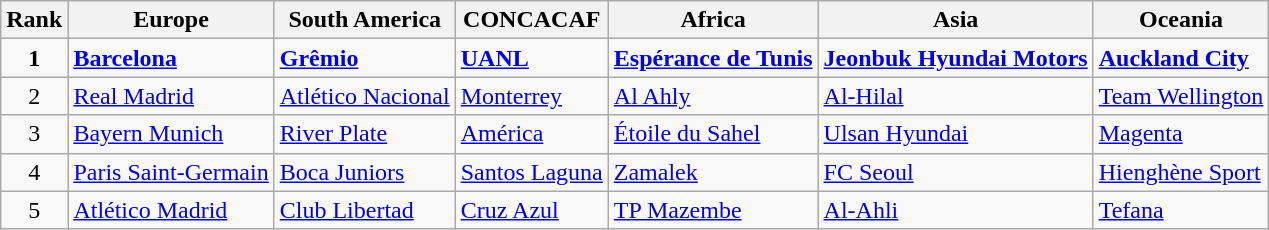<table class="wikitable">
<tr>
<th>Rank</th>
<th>Europe</th>
<th>South America</th>
<th>CONCACAF</th>
<th>Africa</th>
<th>Asia</th>
<th>Oceania</th>
</tr>
<tr>
<td align="center"><strong>1</strong></td>
<td><strong> <a href='#'>Barcelona</a></strong></td>
<td><strong> <a href='#'>Grêmio</a></strong></td>
<td><strong> <a href='#'>UANL</a></strong></td>
<td><strong> <a href='#'>Espérance de Tunis</a></strong></td>
<td><strong> <a href='#'>Jeonbuk Hyundai Motors</a></strong></td>
<td><strong> <a href='#'>Auckland City</a></strong></td>
</tr>
<tr>
<td align="center">2</td>
<td> <a href='#'>Real Madrid</a></td>
<td> <a href='#'>Atlético Nacional</a></td>
<td><strong></strong> <a href='#'>Monterrey</a></td>
<td> <a href='#'>Al Ahly</a></td>
<td> <a href='#'>Al-Hilal</a></td>
<td> <a href='#'>Team Wellington</a></td>
</tr>
<tr>
<td align="center">3</td>
<td> <a href='#'>Bayern Munich</a></td>
<td> <a href='#'>River Plate</a></td>
<td> <a href='#'>América</a></td>
<td> <a href='#'>Étoile du Sahel</a></td>
<td><strong></strong> <a href='#'>Ulsan Hyundai</a></td>
<td> <a href='#'>Magenta</a></td>
</tr>
<tr>
<td align="center">4</td>
<td> <a href='#'>Paris Saint-Germain</a></td>
<td> <a href='#'>Boca Juniors</a></td>
<td><strong></strong> <a href='#'>Santos Laguna</a></td>
<td> <a href='#'>Zamalek</a></td>
<td><strong></strong> <a href='#'>FC Seoul</a></td>
<td> <a href='#'>Hienghène Sport</a></td>
</tr>
<tr>
<td align="center">5</td>
<td> <a href='#'>Atlético Madrid</a></td>
<td> <a href='#'>Club Libertad</a></td>
<td><strong></strong> <a href='#'>Cruz Azul</a></td>
<td> <a href='#'>TP Mazembe</a></td>
<td> <a href='#'>Al-Ahli</a></td>
<td><strong></strong> <a href='#'>Tefana</a></td>
</tr>
</table>
